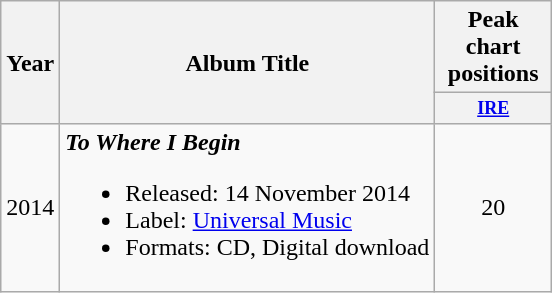<table class="wikitable">
<tr>
<th rowspan="2">Year</th>
<th rowspan="2">Album Title</th>
<th colspan="1">Peak chart positions</th>
</tr>
<tr>
<th style="width:6em;text-align:center;font-size:75%;"><a href='#'>IRE</a></th>
</tr>
<tr>
<td style="text-align:center;">2014</td>
<td><strong><em>To Where I Begin</em></strong><br><ul><li>Released: 14 November 2014</li><li>Label: <a href='#'>Universal Music</a></li><li>Formats: CD, Digital download</li></ul></td>
<td scope="row" align="center">20</td>
</tr>
</table>
